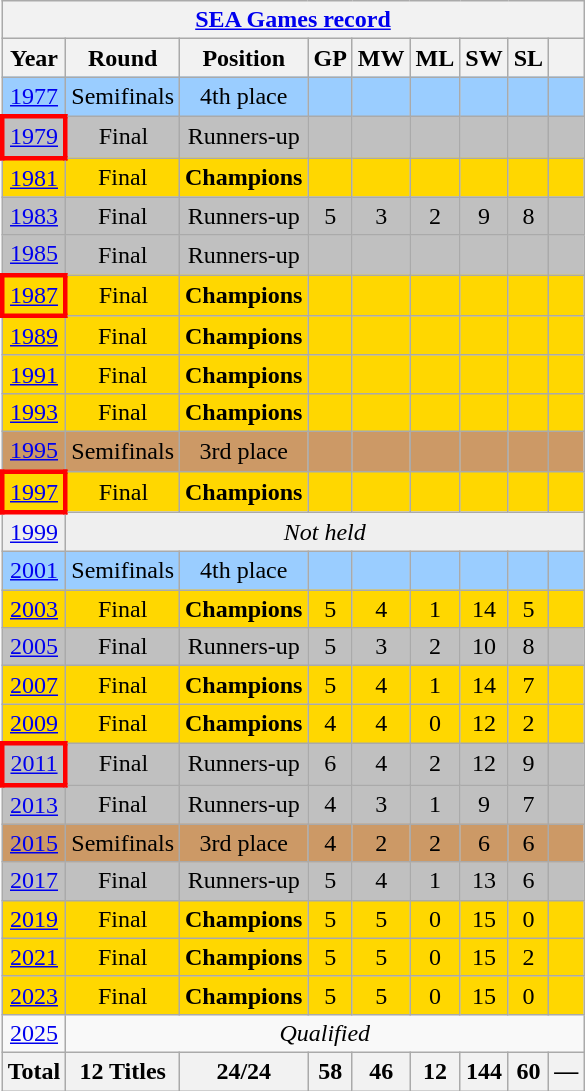<table class="wikitable" style="text-align: center;">
<tr>
<th colspan=9><a href='#'>SEA Games record</a></th>
</tr>
<tr>
<th>Year</th>
<th>Round</th>
<th>Position</th>
<th>GP</th>
<th>MW</th>
<th>ML</th>
<th>SW</th>
<th>SL</th>
<th></th>
</tr>
<tr bgcolor="#9acdff">
<td> <a href='#'>1977</a></td>
<td>Semifinals</td>
<td>4th place</td>
<td></td>
<td></td>
<td></td>
<td></td>
<td></td>
<td></td>
</tr>
<tr bgcolor=silver>
<td style="border: 3px solid red"> <a href='#'>1979</a></td>
<td>Final</td>
<td>Runners-up</td>
<td></td>
<td></td>
<td></td>
<td></td>
<td></td>
<td></td>
</tr>
<tr bgcolor=gold>
<td> <a href='#'>1981</a></td>
<td>Final</td>
<td><strong>Champions</strong></td>
<td></td>
<td></td>
<td></td>
<td></td>
<td></td>
<td></td>
</tr>
<tr bgcolor=silver>
<td> <a href='#'>1983</a></td>
<td>Final</td>
<td>Runners-up</td>
<td>5</td>
<td>3</td>
<td>2</td>
<td>9</td>
<td>8</td>
<td></td>
</tr>
<tr bgcolor=silver>
<td> <a href='#'>1985</a></td>
<td>Final</td>
<td>Runners-up</td>
<td></td>
<td></td>
<td></td>
<td></td>
<td></td>
<td></td>
</tr>
<tr bgcolor=gold>
<td style="border: 3px solid red"> <a href='#'>1987</a></td>
<td>Final</td>
<td><strong>Champions</strong></td>
<td></td>
<td></td>
<td></td>
<td></td>
<td></td>
<td></td>
</tr>
<tr bgcolor=gold>
<td> <a href='#'>1989</a></td>
<td>Final</td>
<td><strong>Champions</strong></td>
<td></td>
<td></td>
<td></td>
<td></td>
<td></td>
<td></td>
</tr>
<tr bgcolor=gold>
<td> <a href='#'>1991</a></td>
<td>Final</td>
<td><strong>Champions</strong></td>
<td></td>
<td></td>
<td></td>
<td></td>
<td></td>
<td></td>
</tr>
<tr bgcolor=gold>
<td> <a href='#'>1993</a></td>
<td>Final</td>
<td><strong>Champions</strong></td>
<td></td>
<td></td>
<td></td>
<td></td>
<td></td>
<td></td>
</tr>
<tr bgcolor=cc9966>
<td> <a href='#'>1995</a></td>
<td>Semifinals</td>
<td>3rd place</td>
<td></td>
<td></td>
<td></td>
<td></td>
<td></td>
<td></td>
</tr>
<tr bgcolor=gold>
<td style="border: 3px solid red"> <a href='#'>1997</a></td>
<td>Final</td>
<td><strong>Champions</strong></td>
<td></td>
<td></td>
<td></td>
<td></td>
<td></td>
<td></td>
</tr>
<tr bgcolor="efefef">
<td> <a href='#'>1999</a></td>
<td colspan=8 rowspan=1 align=center><em>Not held</em></td>
</tr>
<tr bgcolor="#9acdff">
<td> <a href='#'>2001</a></td>
<td>Semifinals</td>
<td>4th place</td>
<td></td>
<td></td>
<td></td>
<td></td>
<td></td>
<td></td>
</tr>
<tr bgcolor=gold>
<td> <a href='#'>2003</a></td>
<td>Final</td>
<td><strong>Champions</strong></td>
<td>5</td>
<td>4</td>
<td>1</td>
<td>14</td>
<td>5</td>
<td></td>
</tr>
<tr bgcolor=silver>
<td> <a href='#'>2005</a></td>
<td>Final</td>
<td>Runners-up</td>
<td>5</td>
<td>3</td>
<td>2</td>
<td>10</td>
<td>8</td>
<td></td>
</tr>
<tr bgcolor=gold>
<td> <a href='#'>2007</a></td>
<td>Final</td>
<td><strong>Champions</strong></td>
<td>5</td>
<td>4</td>
<td>1</td>
<td>14</td>
<td>7</td>
<td></td>
</tr>
<tr bgcolor=gold>
<td> <a href='#'>2009</a></td>
<td>Final</td>
<td><strong>Champions</strong></td>
<td>4</td>
<td>4</td>
<td>0</td>
<td>12</td>
<td>2</td>
<td></td>
</tr>
<tr bgcolor=silver>
<td style="border: 3px solid red"> <a href='#'>2011</a></td>
<td>Final</td>
<td>Runners-up</td>
<td>6</td>
<td>4</td>
<td>2</td>
<td>12</td>
<td>9</td>
<td></td>
</tr>
<tr bgcolor=silver>
<td> <a href='#'>2013</a></td>
<td>Final</td>
<td>Runners-up</td>
<td>4</td>
<td>3</td>
<td>1</td>
<td>9</td>
<td>7</td>
<td></td>
</tr>
<tr bgcolor=cc9966>
<td> <a href='#'>2015</a></td>
<td>Semifinals</td>
<td>3rd place</td>
<td>4</td>
<td>2</td>
<td>2</td>
<td>6</td>
<td>6</td>
<td></td>
</tr>
<tr bgcolor=silver>
<td> <a href='#'>2017</a></td>
<td>Final</td>
<td>Runners-up</td>
<td>5</td>
<td>4</td>
<td>1</td>
<td>13</td>
<td>6</td>
<td></td>
</tr>
<tr bgcolor=gold>
<td> <a href='#'>2019</a></td>
<td>Final</td>
<td><strong>Champions</strong></td>
<td>5</td>
<td>5</td>
<td>0</td>
<td>15</td>
<td>0</td>
<td></td>
</tr>
<tr bgcolor=gold>
<td> <a href='#'>2021</a></td>
<td>Final</td>
<td><strong>Champions</strong></td>
<td>5</td>
<td>5</td>
<td>0</td>
<td>15</td>
<td>2</td>
<td></td>
</tr>
<tr bgcolor=gold>
<td> <a href='#'>2023</a></td>
<td>Final</td>
<td><strong>Champions</strong></td>
<td>5</td>
<td>5</td>
<td>0</td>
<td>15</td>
<td>0</td>
<td></td>
</tr>
<tr>
<td> <a href='#'>2025</a></td>
<td colspan=8><em>Qualified</em></td>
</tr>
<tr>
<th>Total</th>
<th>12 Titles</th>
<th>24/24</th>
<th>58</th>
<th>46</th>
<th>12</th>
<th>144</th>
<th>60</th>
<th>—</th>
</tr>
</table>
